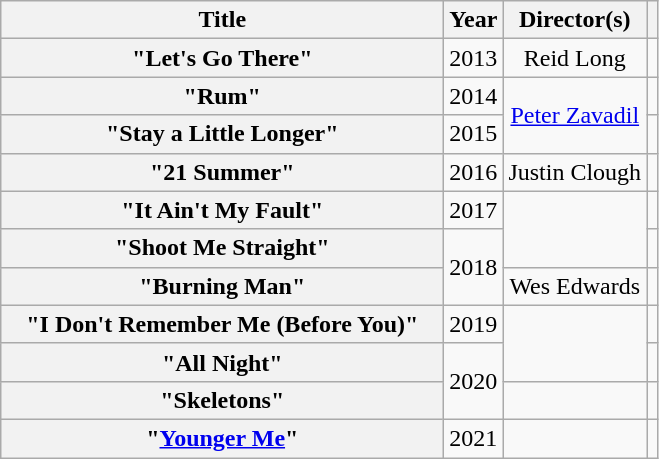<table class="wikitable plainrowheaders" style="text-align:center;">
<tr>
<th scope="col" style="width:18em;">Title</th>
<th scope="col">Year</th>
<th scope="col">Director(s)</th>
<th></th>
</tr>
<tr>
<th scope="row">"Let's Go There"</th>
<td>2013</td>
<td>Reid Long</td>
<td></td>
</tr>
<tr>
<th scope="row">"Rum"</th>
<td>2014</td>
<td rowspan="2"><a href='#'>Peter Zavadil</a></td>
<td></td>
</tr>
<tr>
<th scope="row">"Stay a Little Longer"</th>
<td>2015</td>
<td></td>
</tr>
<tr>
<th scope="row">"21 Summer"</th>
<td>2016</td>
<td>Justin Clough</td>
<td></td>
</tr>
<tr>
<th scope="row">"It Ain't My Fault"</th>
<td>2017</td>
<td rowspan="2"></td>
<td></td>
</tr>
<tr>
<th scope="row">"Shoot Me Straight"</th>
<td rowspan="2">2018</td>
<td></td>
</tr>
<tr>
<th scope="row">"Burning Man"<br></th>
<td>Wes Edwards</td>
<td></td>
</tr>
<tr>
<th scope="row">"I Don't Remember Me (Before You)"</th>
<td>2019</td>
<td rowspan="2"></td>
<td></td>
</tr>
<tr>
<th scope="row">"All Night"</th>
<td rowspan="2">2020</td>
<td></td>
</tr>
<tr>
<th scope = "row">"Skeletons"</th>
<td></td>
<td></td>
</tr>
<tr>
<th scope = "row">"<a href='#'>Younger Me</a>"</th>
<td>2021</td>
<td></td>
<td></td>
</tr>
</table>
